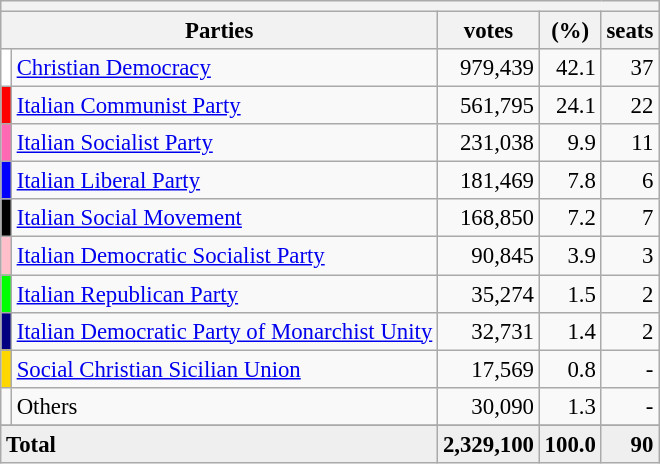<table class="wikitable" style="font-size:95%">
<tr>
<th colspan=5></th>
</tr>
<tr bgcolor="EFEFEF">
<th Colspan=2>Parties</th>
<th>votes</th>
<th>(%)</th>
<th>seats</th>
</tr>
<tr>
<td bgcolor=White></td>
<td><a href='#'>Christian Democracy</a></td>
<td align=right>979,439</td>
<td align=right>42.1</td>
<td align=right>37</td>
</tr>
<tr>
<td bgcolor=Red></td>
<td><a href='#'>Italian Communist Party</a></td>
<td align=right>561,795</td>
<td align=right>24.1</td>
<td align=right>22</td>
</tr>
<tr>
<td bgcolor=Hotpink></td>
<td><a href='#'>Italian Socialist Party</a></td>
<td align=right>231,038</td>
<td align=right>9.9</td>
<td align=right>11</td>
</tr>
<tr>
<td bgcolor=Blue></td>
<td><a href='#'>Italian Liberal Party</a></td>
<td align=right>181,469</td>
<td align=right>7.8</td>
<td align=right>6</td>
</tr>
<tr>
<td bgcolor=Black></td>
<td><a href='#'>Italian Social Movement</a></td>
<td align=right>168,850</td>
<td align=right>7.2</td>
<td align=right>7</td>
</tr>
<tr>
<td bgcolor=Pink></td>
<td><a href='#'>Italian Democratic Socialist Party</a></td>
<td align=right>90,845</td>
<td align=right>3.9</td>
<td align=right>3</td>
</tr>
<tr>
<td bgcolor=Lime></td>
<td><a href='#'>Italian Republican Party</a></td>
<td align=right>35,274</td>
<td align=right>1.5</td>
<td align=right>2</td>
</tr>
<tr>
<td bgcolor=Navy></td>
<td><a href='#'>Italian Democratic Party of Monarchist Unity</a></td>
<td align=right>32,731</td>
<td align=right>1.4</td>
<td align=right>2</td>
</tr>
<tr>
<td bgcolor=Gold></td>
<td><a href='#'>Social Christian Sicilian Union</a></td>
<td align=right>17,569</td>
<td align=right>0.8</td>
<td align=right>-</td>
</tr>
<tr>
<td bgcolor=></td>
<td>Others</td>
<td align=right>30,090</td>
<td align=right>1.3</td>
<td align=right>-</td>
</tr>
<tr>
</tr>
<tr bgcolor="EFEFEF">
<td colspan=2><strong>Total</strong></td>
<td align=right><strong>2,329,100</strong></td>
<td align=right><strong>100.0</strong></td>
<td align=right><strong>90</strong></td>
</tr>
</table>
